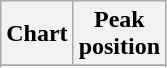<table class="wikitable sortable plainrowheaders">
<tr>
<th>Chart</th>
<th>Peak<br>position</th>
</tr>
<tr>
</tr>
<tr>
</tr>
</table>
